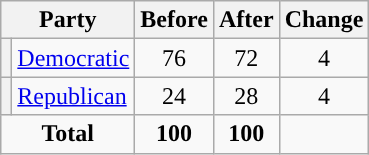<table class="wikitable" style="text-align:center;">
<tr>
<th colspan="2">Party</th>
<th>Before</th>
<th>After</th>
<th>Change</th>
</tr>
<tr>
<th style="background-color:"></th>
<td style="text-align:left;"><a href='#'>Democratic</a></td>
<td>76</td>
<td>72</td>
<td> 4</td>
</tr>
<tr>
<th style="background-color:"></th>
<td style="text-align:left;"><a href='#'>Republican</a></td>
<td>24</td>
<td>28</td>
<td> 4</td>
</tr>
<tr>
<td colspan="2"><strong>Total</strong></td>
<td><strong>100</strong></td>
<td><strong>100</strong></td>
<td></td>
</tr>
</table>
